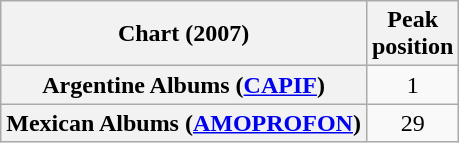<table class="wikitable sortable plainrowheaders" style="text-align:center">
<tr>
<th scope="col">Chart (2007)</th>
<th scope="col">Peak<br>position</th>
</tr>
<tr>
<th scope="row">Argentine Albums (<a href='#'>CAPIF</a>)</th>
<td>1</td>
</tr>
<tr>
<th scope="row">Mexican Albums (<a href='#'>AMOPROFON</a>)</th>
<td>29</td>
</tr>
</table>
